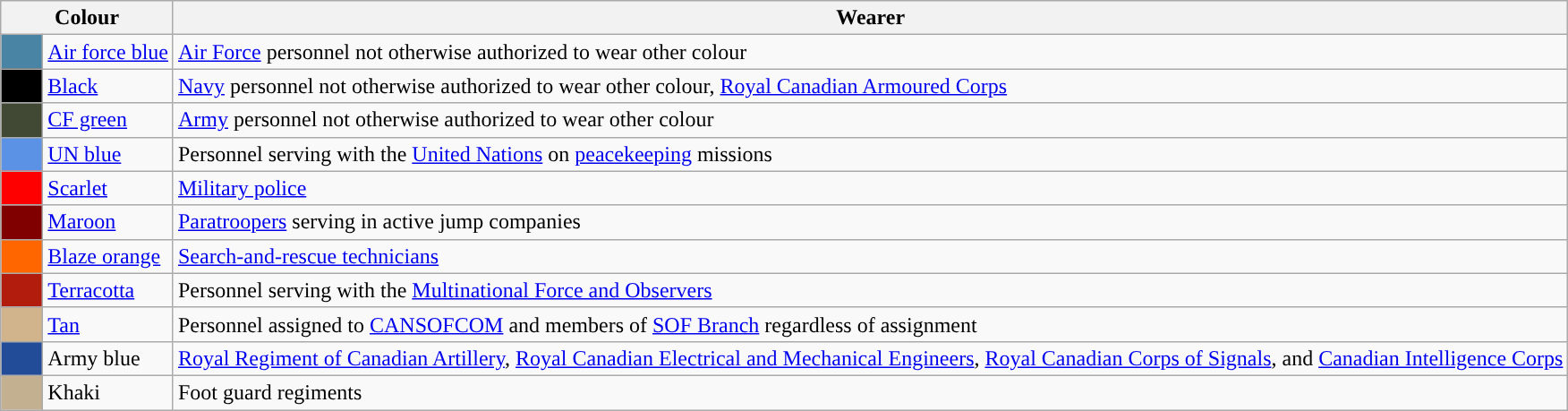<table class="wikitable" border="0">
<tr>
<th colspan="2">Colour</th>
<th>Wearer</th>
</tr>
<tr>
<td style="background:#4A84A5;">      </td>
<td><a href='#'>Air force blue</a></td>
<td><a href='#'>Air Force</a> personnel not otherwise authorized to wear other colour</td>
</tr>
<tr>
<td style="background:black;"></td>
<td><a href='#'>Black</a></td>
<td><a href='#'>Navy</a> personnel not otherwise authorized to wear other colour, <a href='#'>Royal Canadian Armoured Corps</a></td>
</tr>
<tr>
<td style="background:#414833;"></td>
<td><a href='#'>CF green</a></td>
<td><a href='#'>Army</a> personnel not otherwise authorized to wear other colour</td>
</tr>
<tr>
<td style="background:#5B92E5;"></td>
<td><a href='#'>UN blue</a></td>
<td>Personnel serving with the <a href='#'>United Nations</a> on <a href='#'>peacekeeping</a> missions</td>
</tr>
<tr>
<td style="background:red"></td>
<td><a href='#'>Scarlet</a></td>
<td><a href='#'>Military police</a></td>
</tr>
<tr>
<td style="background:#800000"></td>
<td><a href='#'>Maroon</a></td>
<td><a href='#'>Paratroopers</a> serving in active jump companies</td>
</tr>
<tr>
<td style="background:#FF6600"></td>
<td><a href='#'>Blaze orange</a></td>
<td><a href='#'>Search-and-rescue technicians</a></td>
</tr>
<tr>
<td style="background:#b21c0d"></td>
<td><a href='#'>Terracotta</a></td>
<td>Personnel serving with the <a href='#'>Multinational Force and Observers</a></td>
</tr>
<tr>
<td style="background:tan"></td>
<td><a href='#'>Tan</a></td>
<td>Personnel assigned to <a href='#'>CANSOFCOM</a> and members of <a href='#'>SOF Branch</a> regardless of assignment</td>
</tr>
<tr>
<td style="background:#224C98"></td>
<td>Army blue</td>
<td><a href='#'>Royal Regiment of Canadian Artillery</a>, <a href='#'>Royal Canadian Electrical and Mechanical Engineers</a>, <a href='#'>Royal Canadian Corps of Signals</a>, and <a href='#'>Canadian Intelligence Corps</a></td>
</tr>
<tr>
<td style="background:#C3B091"></td>
<td>Khaki</td>
<td>Foot guard regiments</td>
</tr>
</table>
